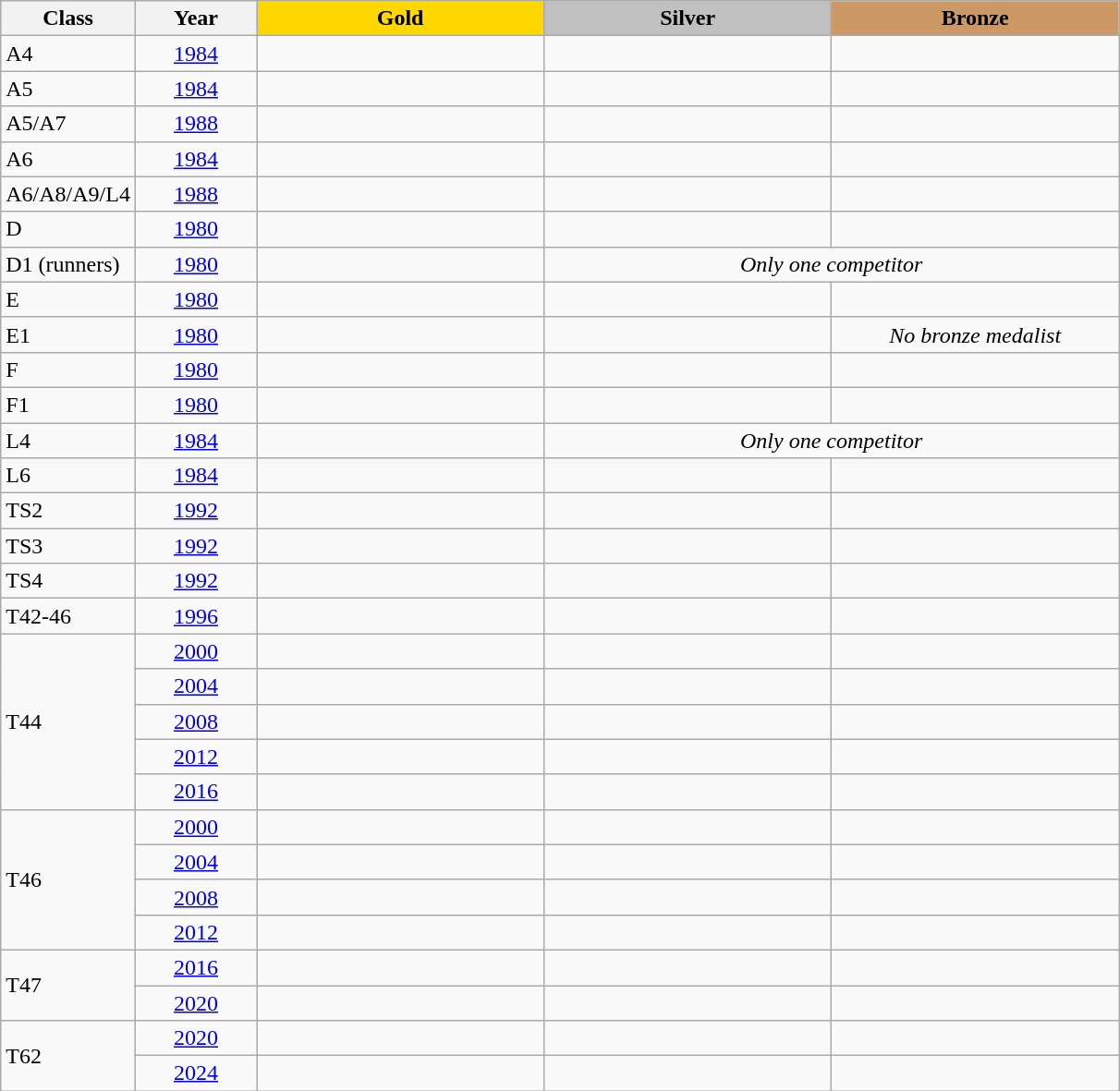<table class="wikitable">
<tr>
<th width=80>Class</th>
<th width=80>Year</th>
<td align=center width=200 bgcolor=gold><strong>Gold</strong></td>
<td align=center width=200 bgcolor=silver><strong>Silver</strong></td>
<td align=center width=200 bgcolor=cc9966><strong>Bronze</strong></td>
</tr>
<tr>
<td>A4</td>
<td align=center><a href='#'>1984</a></td>
<td></td>
<td></td>
<td></td>
</tr>
<tr>
<td>A5</td>
<td align=center><a href='#'>1984</a></td>
<td></td>
<td></td>
<td></td>
</tr>
<tr>
<td>A5/A7</td>
<td align=center><a href='#'>1988</a></td>
<td></td>
<td></td>
<td></td>
</tr>
<tr>
<td>A6</td>
<td align=center><a href='#'>1984</a></td>
<td></td>
<td></td>
<td></td>
</tr>
<tr>
<td>A6/A8/A9/L4</td>
<td align=center><a href='#'>1988</a></td>
<td></td>
<td></td>
<td></td>
</tr>
<tr>
<td>D</td>
<td align=center><a href='#'>1980</a></td>
<td></td>
<td></td>
<td></td>
</tr>
<tr>
<td>D1 (runners)</td>
<td align=center><a href='#'>1980</a></td>
<td></td>
<td colspan="2" align="center"><em>Only one competitor</em></td>
</tr>
<tr>
<td>E</td>
<td align=center><a href='#'>1980</a></td>
<td></td>
<td></td>
<td></td>
</tr>
<tr>
<td>E1</td>
<td align=center><a href='#'>1980</a></td>
<td></td>
<td></td>
<td align="center"><em>No bronze medalist</em></td>
</tr>
<tr>
<td>F</td>
<td align=center><a href='#'>1980</a></td>
<td></td>
<td></td>
<td></td>
</tr>
<tr>
<td>F1</td>
<td align=center><a href='#'>1980</a></td>
<td></td>
<td></td>
<td></td>
</tr>
<tr>
<td>L4</td>
<td align=center><a href='#'>1984</a></td>
<td></td>
<td colspan="2" align="center"><em>Only one competitor</em></td>
</tr>
<tr>
<td>L6</td>
<td align=center><a href='#'>1984</a></td>
<td></td>
<td></td>
<td></td>
</tr>
<tr>
<td>TS2</td>
<td align=center><a href='#'>1992</a></td>
<td></td>
<td></td>
<td></td>
</tr>
<tr>
<td>TS3</td>
<td align=center><a href='#'>1992</a></td>
<td></td>
<td></td>
<td></td>
</tr>
<tr>
<td>TS4</td>
<td align=center><a href='#'>1992</a></td>
<td></td>
<td></td>
<td></td>
</tr>
<tr>
<td>T42-46</td>
<td align=center><a href='#'>1996</a></td>
<td></td>
<td></td>
<td></td>
</tr>
<tr>
<td rowspan=5>T44</td>
<td align=center><a href='#'>2000</a></td>
<td></td>
<td></td>
<td></td>
</tr>
<tr>
<td align=center><a href='#'>2004</a></td>
<td></td>
<td></td>
<td></td>
</tr>
<tr>
<td align=center><a href='#'>2008</a></td>
<td></td>
<td></td>
<td></td>
</tr>
<tr>
<td align=center><a href='#'>2012</a></td>
<td></td>
<td></td>
<td></td>
</tr>
<tr>
<td align=center><a href='#'>2016</a></td>
<td></td>
<td></td>
<td></td>
</tr>
<tr>
<td rowspan=4>T46</td>
<td align=center><a href='#'>2000</a></td>
<td></td>
<td></td>
<td></td>
</tr>
<tr>
<td align=center><a href='#'>2004</a></td>
<td></td>
<td></td>
<td></td>
</tr>
<tr>
<td align=center><a href='#'>2008</a></td>
<td></td>
<td></td>
<td></td>
</tr>
<tr>
<td align=center><a href='#'>2012</a></td>
<td></td>
<td></td>
<td></td>
</tr>
<tr>
<td rowspan=2>T47</td>
<td align=center><a href='#'>2016</a></td>
<td></td>
<td></td>
<td></td>
</tr>
<tr>
<td align=center><a href='#'>2020</a></td>
<td></td>
<td></td>
<td></td>
</tr>
<tr>
<td rowspan=2>T62</td>
<td align=center><a href='#'>2020</a></td>
<td></td>
<td></td>
<td></td>
</tr>
<tr>
<td align=center><a href='#'>2024</a></td>
<td></td>
<td></td>
<td></td>
</tr>
</table>
